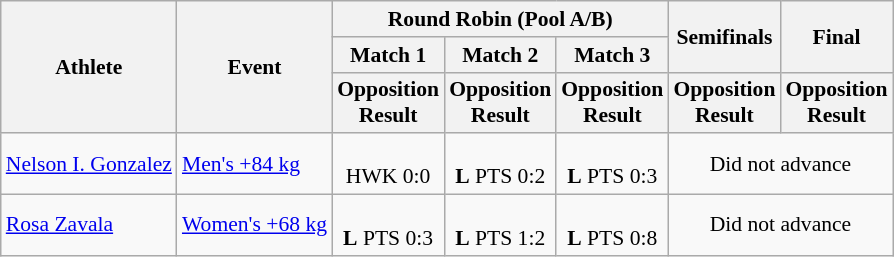<table class="wikitable" border="1" style="font-size:90%">
<tr>
<th rowspan=3>Athlete</th>
<th rowspan=3>Event</th>
<th colspan=3>Round Robin (Pool A/B)</th>
<th rowspan=2>Semifinals</th>
<th rowspan=2>Final</th>
</tr>
<tr>
<th>Match 1</th>
<th>Match 2</th>
<th>Match 3</th>
</tr>
<tr>
<th>Opposition<br>Result</th>
<th>Opposition<br>Result</th>
<th>Opposition<br>Result</th>
<th>Opposition<br>Result</th>
<th>Opposition<br>Result</th>
</tr>
<tr>
<td><a href='#'>Nelson I. Gonzalez</a></td>
<td><a href='#'>Men's +84 kg</a></td>
<td align=center><br>HWK 0:0</td>
<td align=center><br><strong>L</strong> PTS 0:2</td>
<td align=center><br><strong>L</strong> PTS 0:3</td>
<td align="center" colspan="7">Did not advance</td>
</tr>
<tr>
<td><a href='#'>Rosa Zavala</a></td>
<td><a href='#'>Women's +68 kg</a></td>
<td align=center><br><strong>L</strong> PTS 0:3</td>
<td align=center><br><strong>L</strong> PTS 1:2</td>
<td align=center><br><strong>L</strong> PTS 0:8</td>
<td align="center" colspan="7">Did not advance</td>
</tr>
</table>
